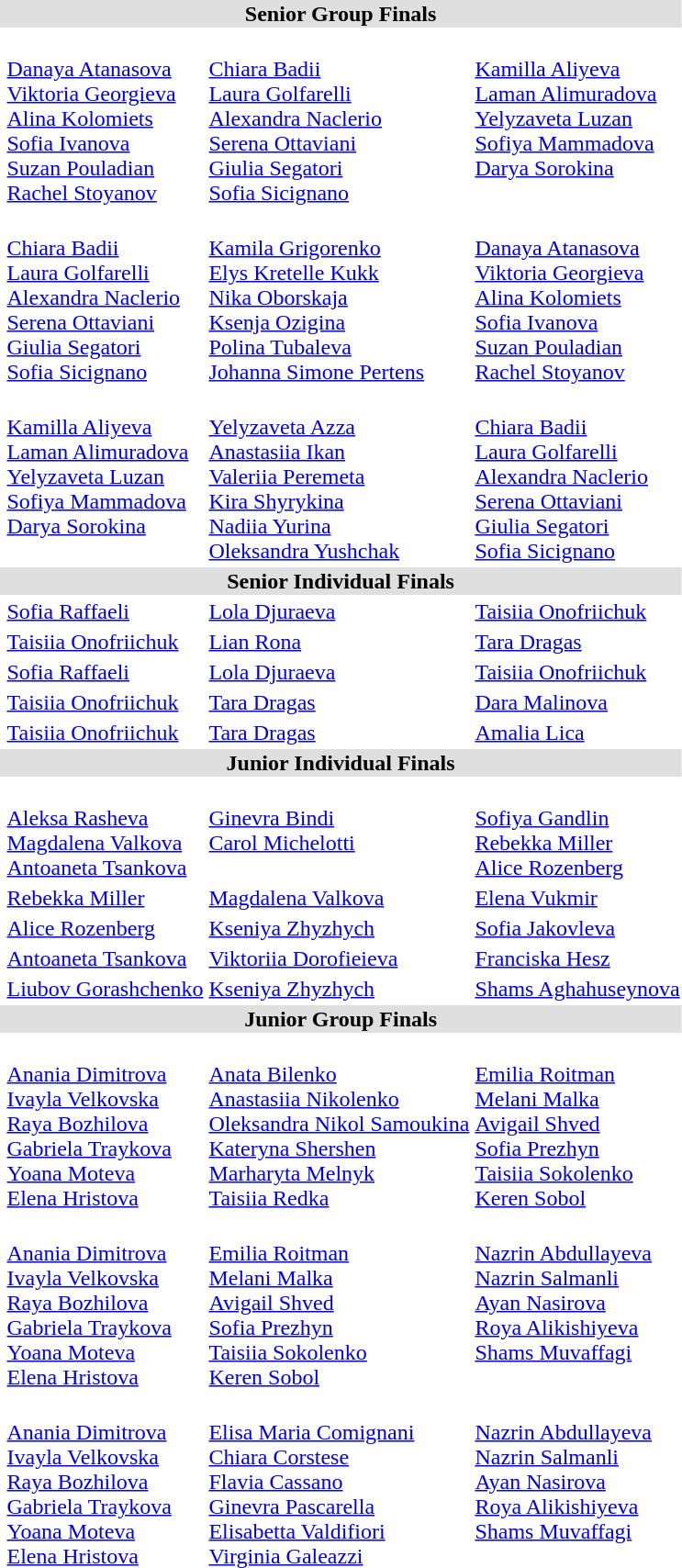<table>
<tr bgcolor="DFDFDF">
<td colspan="4" align="center"><strong>Senior Group Finals</strong></td>
</tr>
<tr>
<th scope=row style="text-align:left"><br></th>
<td valign="top"><strong></strong><br><a href='#'>Danaya Atanasova</a><br><a href='#'>Viktoria Georgieva</a><br><a href='#'>Alina Kolomiets</a><br><a href='#'>Sofia Ivanova</a><br><a href='#'>Suzan Pouladian</a><br><a href='#'>Rachel Stoyanov</a></td>
<td valign="top"><strong></strong><br><a href='#'>Chiara Badii</a><br><a href='#'>Laura Golfarelli</a><br><a href='#'>Alexandra Naclerio</a><br><a href='#'>Serena Ottaviani</a><br><a href='#'>Giulia Segatori</a><br><a href='#'>Sofia Sicignano</a></td>
<td valign="top"><strong></strong><br><a href='#'>Kamilla Aliyeva</a><br><a href='#'>Laman Alimuradova</a><br><a href='#'>Yelyzaveta Luzan</a><br><a href='#'>Sofiya Mammadova</a><br><a href='#'>Darya Sorokina</a></td>
</tr>
<tr>
<th scope=row style="text-align:left"><br></th>
<td valign="top"><strong></strong><br><a href='#'>Chiara Badii</a><br><a href='#'>Laura Golfarelli</a><br><a href='#'>Alexandra Naclerio</a><br><a href='#'>Serena Ottaviani</a><br><a href='#'>Giulia Segatori</a><br><a href='#'>Sofia Sicignano</a></td>
<td valign="top"><strong></strong><br><a href='#'>Kamila Grigorenko</a><br><a href='#'>Elys Kretelle Kukk</a><br><a href='#'>Nika Oborskaja</a><br><a href='#'>Ksenja Ozigina</a><br><a href='#'>Polina Tubaleva</a><br><a href='#'>Johanna Simone Pertens</a></td>
<td valign="top"><strong></strong><br><a href='#'>Danaya Atanasova</a><br><a href='#'>Viktoria Georgieva</a><br><a href='#'>Alina Kolomiets</a><br><a href='#'>Sofia Ivanova</a><br><a href='#'>Suzan Pouladian</a><br><a href='#'>Rachel Stoyanov</a></td>
</tr>
<tr>
<th scope=row style="text-align:left"><br></th>
<td valign="top"><strong></strong><br><a href='#'>Kamilla Aliyeva</a><br><a href='#'>Laman Alimuradova</a><br><a href='#'>Yelyzaveta Luzan</a><br><a href='#'>Sofiya Mammadova</a><br><a href='#'>Darya Sorokina</a></td>
<td valign="top"><strong></strong><br><a href='#'>Yelyzaveta Azza</a><br><a href='#'>Anastasiia Ikan</a><br><a href='#'>Valeriia Peremeta</a><br><a href='#'>Kira Shyrykina</a><br><a href='#'>Nadiia Yurina</a><br><a href='#'>Oleksandra Yushchak</a></td>
<td valign="top"><strong></strong><br><a href='#'>Chiara Badii</a><br><a href='#'>Laura Golfarelli</a><br><a href='#'>Alexandra Naclerio</a><br><a href='#'>Serena Ottaviani</a><br><a href='#'>Giulia Segatori</a><br><a href='#'>Sofia Sicignano</a></td>
</tr>
<tr bgcolor="DFDFDF">
<td colspan="4" align="center"><strong>Senior Individual Finals </strong></td>
</tr>
<tr>
<th scope=row style="text-align:left"><br></th>
<td> <a href='#'>Sofia Raffaeli</a></td>
<td> <a href='#'>Lola Djuraeva</a></td>
<td> <a href='#'>Taisiia Onofriichuk</a></td>
</tr>
<tr>
<th scope=row style="text-align:left"><br></th>
<td> <a href='#'>Taisiia Onofriichuk</a></td>
<td> <a href='#'>Lian Rona</a></td>
<td> <a href='#'>Tara Dragas</a></td>
</tr>
<tr>
<th scope=row style="text-align:left"><br></th>
<td> <a href='#'>Sofia Raffaeli</a></td>
<td> <a href='#'>Lola Djuraeva</a></td>
<td> <a href='#'>Taisiia Onofriichuk</a></td>
</tr>
<tr>
<th scope=row style="text-align:left"><br></th>
<td> <a href='#'>Taisiia Onofriichuk</a></td>
<td> <a href='#'>Tara Dragas</a></td>
<td> <a href='#'>Dara Malinova</a></td>
</tr>
<tr>
<th scope=row style="text-align:left"><br></th>
<td> <a href='#'>Taisiia Onofriichuk</a></td>
<td> <a href='#'>Tara Dragas</a></td>
<td> <a href='#'>Amalia Lica</a></td>
</tr>
<tr bgcolor="DFDFDF">
<td colspan="4" align="center"><strong>Junior Individual Finals </strong></td>
</tr>
<tr>
<th scope=row style="text-align:left"><br></th>
<td valign="top"><strong></strong><br><a href='#'>Aleksa Rasheva</a><br><a href='#'>Magdalena Valkova</a><br><a href='#'>Antoaneta Tsankova</a></td>
<td valign="top"><strong></strong><br><a href='#'>Ginevra Bindi</a><br><a href='#'>Carol Michelotti</a></td>
<td valign="top"><strong></strong><br><a href='#'>Sofiya Gandlin</a><br><a href='#'>Rebekka Miller</a><br><a href='#'>Alice Rozenberg</a></td>
</tr>
<tr>
<th scope=row style="text-align:left"><br></th>
<td> <a href='#'>Rebekka Miller</a></td>
<td> <a href='#'>Magdalena Valkova</a></td>
<td> <a href='#'>Elena Vukmir</a></td>
</tr>
<tr>
<th scope=row style="text-align:left"><br></th>
<td> <a href='#'>Alice Rozenberg</a></td>
<td> <a href='#'>Kseniya Zhyzhych</a></td>
<td> <a href='#'>Sofia Jakovleva</a></td>
</tr>
<tr>
<th scope=row style="text-align:left"><br></th>
<td> <a href='#'>Antoaneta Tsankova</a></td>
<td> <a href='#'>Viktoriia Dorofieieva</a></td>
<td> <a href='#'>Franciska Hesz</a></td>
</tr>
<tr>
<th scope=row style="text-align:left"><br></th>
<td> <a href='#'>Liubov Gorashchenko</a></td>
<td> <a href='#'>Kseniya Zhyzhych</a></td>
<td> <a href='#'>Shams Aghahuseynova</a></td>
</tr>
<tr bgcolor="DFDFDF">
<td colspan="4" align="center"><strong>Junior Group Finals</strong></td>
</tr>
<tr>
<th scope=row style="text-align:left"><br></th>
<td valign="top"><strong></strong><br><a href='#'>Anania Dimitrova</a><br><a href='#'>Ivayla Velkovska</a><br><a href='#'>Raya Bozhilova</a><br><a href='#'>Gabriela Traykova</a><br><a href='#'>Yoana Moteva</a><br><a href='#'>Elena Hristova</a></td>
<td valign="top"><strong></strong><br><a href='#'>Anata Bilenko</a><br><a href='#'>Anastasiia Nikolenko</a><br><a href='#'>Oleksandra Nikol Samoukina</a><br><a href='#'>Kateryna Shershen</a><br><a href='#'>Marharyta Melnyk</a><br><a href='#'>Taisiia Redka</a></td>
<td valign="top"><strong></strong><br><a href='#'>Emilia Roitman</a><br><a href='#'>Melani Malka</a><br><a href='#'>Avigail Shved</a><br><a href='#'>Sofia Prezhyn</a><br><a href='#'>Taisiia Sokolenko</a><br><a href='#'>Keren Sobol</a></td>
</tr>
<tr>
<th scope=row style="text-align:left"><br></th>
<td valign="top"><strong></strong><br><a href='#'>Anania Dimitrova</a><br><a href='#'>Ivayla Velkovska</a><br><a href='#'>Raya Bozhilova</a><br><a href='#'>Gabriela Traykova</a><br><a href='#'>Yoana Moteva</a><br><a href='#'>Elena Hristova</a></td>
<td valign="top"><strong></strong><br><a href='#'>Emilia Roitman</a><br><a href='#'>Melani Malka</a><br><a href='#'>Avigail Shved</a><br><a href='#'>Sofia Prezhyn</a><br><a href='#'>Taisiia Sokolenko</a><br><a href='#'>Keren Sobol</a></td>
<td valign="top"><strong></strong><br><a href='#'>Nazrin Abdullayeva</a><br><a href='#'>Nazrin Salmanli</a><br><a href='#'>Ayan Nasirova</a><br><a href='#'>Roya Alikishiyeva</a><br><a href='#'>Shams Muvaffagi</a></td>
</tr>
<tr>
<th scope=row style="text-align:left"><br></th>
<td valign="top"><strong></strong><br><a href='#'>Anania Dimitrova</a><br><a href='#'>Ivayla Velkovska</a><br><a href='#'>Raya Bozhilova</a><br><a href='#'>Gabriela Traykova</a><br><a href='#'>Yoana Moteva</a><br><a href='#'>Elena Hristova</a></td>
<td valign="top"><strong></strong><br><a href='#'>Elisa Maria Comignani</a><br><a href='#'>Chiara Corstese</a><br><a href='#'>Flavia Cassano</a><br><a href='#'>Ginevra Pascarella</a><br><a href='#'>Elisabetta Valdifiori</a><br><a href='#'>Virginia Galeazzi</a></td>
<td valign="top"><strong></strong><br><a href='#'>Nazrin Abdullayeva</a><br><a href='#'>Nazrin Salmanli</a><br><a href='#'>Ayan Nasirova</a><br><a href='#'>Roya Alikishiyeva</a><br><a href='#'>Shams Muvaffagi</a></td>
</tr>
</table>
